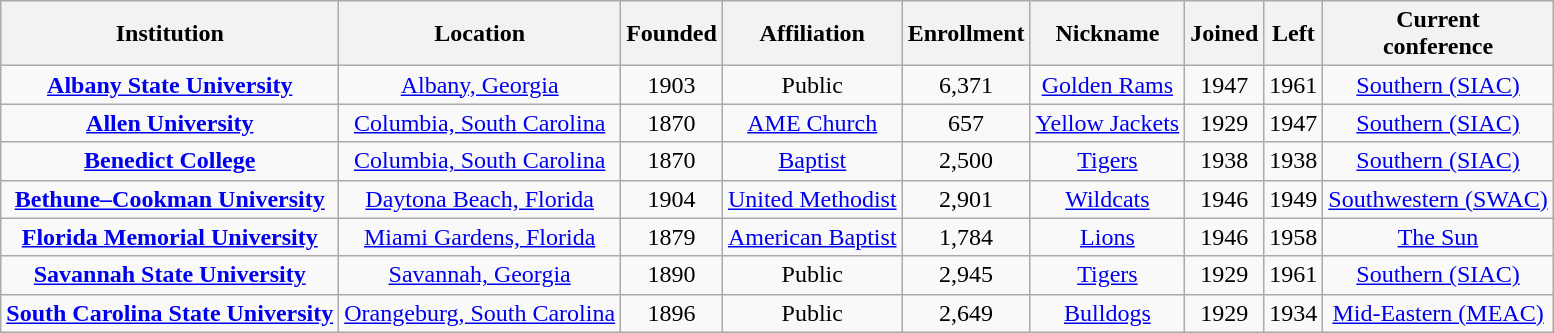<table class="wikitable sortable" style="text-align:center">
<tr>
<th>Institution</th>
<th>Location</th>
<th>Founded</th>
<th>Affiliation</th>
<th>Enrollment</th>
<th>Nickname</th>
<th>Joined</th>
<th>Left</th>
<th>Current<br>conference</th>
</tr>
<tr>
<td><strong><a href='#'>Albany State University</a></strong></td>
<td><a href='#'>Albany, Georgia</a></td>
<td>1903</td>
<td>Public</td>
<td>6,371</td>
<td><a href='#'>Golden Rams</a></td>
<td>1947</td>
<td>1961</td>
<td><a href='#'>Southern (SIAC)</a></td>
</tr>
<tr>
<td><strong><a href='#'>Allen University</a></strong></td>
<td><a href='#'>Columbia, South Carolina</a></td>
<td>1870</td>
<td><a href='#'>AME Church</a></td>
<td>657</td>
<td><a href='#'>Yellow Jackets</a></td>
<td>1929</td>
<td>1947</td>
<td><a href='#'>Southern (SIAC)</a></td>
</tr>
<tr>
<td><strong><a href='#'>Benedict College</a></strong></td>
<td><a href='#'>Columbia, South Carolina</a></td>
<td>1870</td>
<td><a href='#'>Baptist</a></td>
<td>2,500</td>
<td><a href='#'>Tigers</a></td>
<td>1938</td>
<td>1938</td>
<td><a href='#'>Southern (SIAC)</a></td>
</tr>
<tr>
<td><strong><a href='#'>Bethune–Cookman University</a></strong></td>
<td><a href='#'>Daytona Beach, Florida</a></td>
<td>1904</td>
<td><a href='#'>United Methodist</a></td>
<td>2,901</td>
<td><a href='#'>Wildcats</a></td>
<td>1946</td>
<td>1949</td>
<td><a href='#'>Southwestern (SWAC)</a></td>
</tr>
<tr>
<td><strong><a href='#'>Florida Memorial University</a></strong></td>
<td><a href='#'>Miami Gardens, Florida</a></td>
<td>1879</td>
<td><a href='#'>American Baptist</a></td>
<td>1,784</td>
<td><a href='#'>Lions</a></td>
<td>1946</td>
<td>1958</td>
<td><a href='#'>The Sun</a></td>
</tr>
<tr>
<td><strong><a href='#'>Savannah State University</a></strong></td>
<td><a href='#'>Savannah, Georgia</a></td>
<td>1890</td>
<td>Public</td>
<td>2,945</td>
<td><a href='#'>Tigers</a></td>
<td>1929</td>
<td>1961</td>
<td><a href='#'>Southern (SIAC)</a></td>
</tr>
<tr>
<td><strong><a href='#'>South Carolina State University</a></strong></td>
<td><a href='#'>Orangeburg, South Carolina</a></td>
<td>1896</td>
<td>Public</td>
<td>2,649</td>
<td><a href='#'>Bulldogs</a></td>
<td>1929</td>
<td>1934</td>
<td><a href='#'>Mid-Eastern (MEAC)</a></td>
</tr>
</table>
